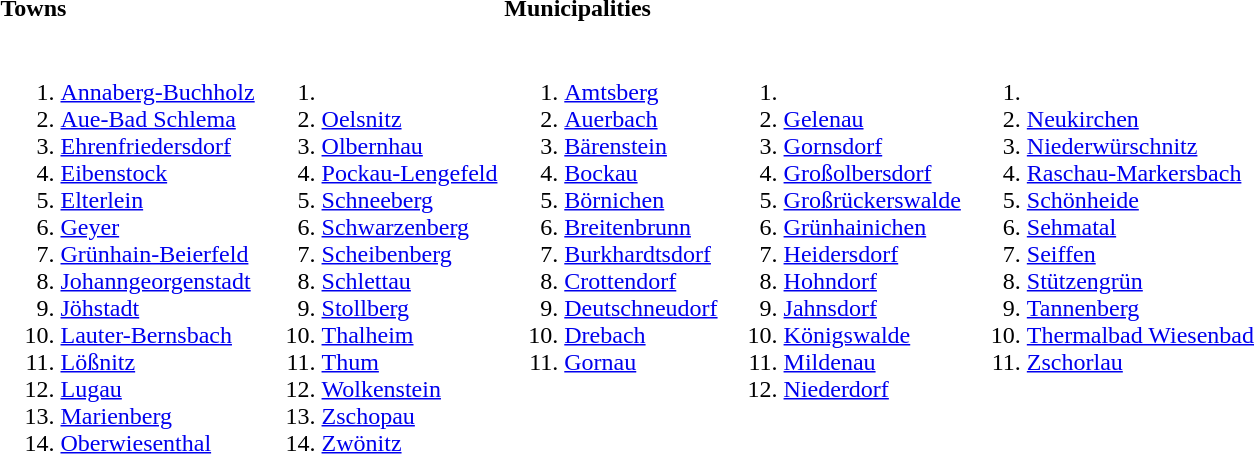<table>
<tr>
<th colspan=2 align=left width=40%>Towns</th>
<th colspan=3 align=left width=60%>Municipalities</th>
</tr>
<tr valign=top>
<td><br><ol><li><a href='#'>Annaberg-Buchholz</a></li><li><a href='#'>Aue-Bad Schlema</a></li><li><a href='#'>Ehrenfriedersdorf</a></li><li><a href='#'>Eibenstock</a></li><li><a href='#'>Elterlein</a></li><li><a href='#'>Geyer</a></li><li><a href='#'>Grünhain-Beierfeld</a></li><li><a href='#'>Johanngeorgenstadt</a></li><li><a href='#'>Jöhstadt</a></li><li><a href='#'>Lauter-Bernsbach</a></li><li><a href='#'>Lößnitz</a></li><li><a href='#'>Lugau</a></li><li><a href='#'>Marienberg</a></li><li><a href='#'>Oberwiesenthal</a></li></ol></td>
<td><br><ol><li><li> <a href='#'>Oelsnitz</a></li><li><a href='#'>Olbernhau</a></li><li><a href='#'>Pockau-Lengefeld</a></li><li><a href='#'>Schneeberg</a></li><li><a href='#'>Schwarzenberg</a></li><li><a href='#'>Scheibenberg</a></li><li><a href='#'>Schlettau</a></li><li><a href='#'>Stollberg</a></li><li><a href='#'>Thalheim</a></li><li><a href='#'>Thum</a></li><li><a href='#'>Wolkenstein</a></li><li><a href='#'>Zschopau</a></li><li><a href='#'>Zwönitz</a></li></ol></td>
<td><br><ol><li><a href='#'>Amtsberg</a></li><li><a href='#'>Auerbach</a></li><li><a href='#'>Bärenstein</a></li><li><a href='#'>Bockau</a></li><li><a href='#'>Börnichen</a></li><li><a href='#'>Breitenbrunn</a></li><li><a href='#'>Burkhardtsdorf</a></li><li><a href='#'>Crottendorf</a></li><li><a href='#'>Deutschneudorf</a></li><li><a href='#'>Drebach</a></li><li><a href='#'>Gornau</a></li></ol></td>
<td><br><ol><li><li><a href='#'>Gelenau</a></li><li><a href='#'>Gornsdorf</a></li><li><a href='#'>Großolbersdorf</a></li><li><a href='#'>Großrückerswalde</a></li><li><a href='#'>Grünhainichen</a></li><li><a href='#'>Heidersdorf</a></li><li><a href='#'>Hohndorf</a></li><li><a href='#'>Jahnsdorf</a></li><li><a href='#'>Königswalde</a></li><li><a href='#'>Mildenau</a></li><li><a href='#'>Niederdorf</a></li></ol></td>
<td><br><ol><li><li><a href='#'>Neukirchen</a></li><li><a href='#'>Niederwürschnitz</a></li><li><a href='#'>Raschau-Markersbach</a></li><li><a href='#'>Schönheide</a></li><li><a href='#'>Sehmatal</a></li><li><a href='#'>Seiffen</a></li><li><a href='#'>Stützengrün</a></li><li><a href='#'>Tannenberg</a></li><li><a href='#'>Thermalbad Wiesenbad</a></li><li><a href='#'>Zschorlau</a></li></ol></td>
</tr>
</table>
